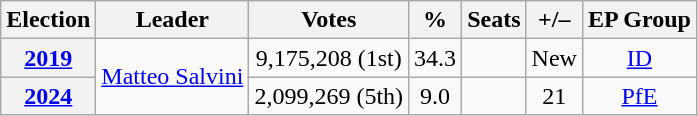<table class="wikitable" style="text-align:center">
<tr>
<th>Election</th>
<th>Leader</th>
<th>Votes</th>
<th>%</th>
<th>Seats</th>
<th>+/–</th>
<th>EP Group</th>
</tr>
<tr>
<th><a href='#'>2019</a></th>
<td rowspan="2"><a href='#'>Matteo Salvini</a></td>
<td>9,175,208 (1st)</td>
<td>34.3</td>
<td></td>
<td>New</td>
<td><a href='#'>ID</a></td>
</tr>
<tr>
<th><a href='#'>2024</a></th>
<td>2,099,269 (5th)</td>
<td>9.0</td>
<td></td>
<td> 21</td>
<td><a href='#'>PfE</a></td>
</tr>
</table>
